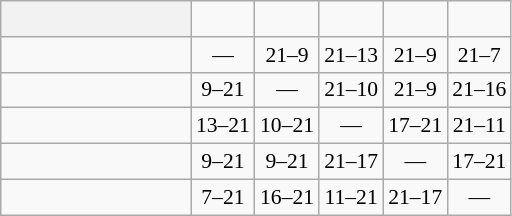<table class="wikitable" style="text-align:center; font-size:90%;">
<tr>
<th width=120> </th>
<td><strong></strong></td>
<td><strong></strong></td>
<td><strong></strong></td>
<td><strong></strong></td>
<td><strong></strong></td>
</tr>
<tr>
<td style="text-align:left;"></td>
<td>—</td>
<td>21–9</td>
<td>21–13</td>
<td>21–9</td>
<td>21–7</td>
</tr>
<tr>
<td style="text-align:left;"></td>
<td>9–21</td>
<td>—</td>
<td>21–10</td>
<td>21–9</td>
<td>21–16</td>
</tr>
<tr>
<td style="text-align:left;"></td>
<td>13–21</td>
<td>10–21</td>
<td>—</td>
<td>17–21</td>
<td>21–11</td>
</tr>
<tr>
<td style="text-align:left;"></td>
<td>9–21</td>
<td>9–21</td>
<td>21–17</td>
<td>—</td>
<td>17–21</td>
</tr>
<tr>
<td style="text-align:left;"></td>
<td>7–21</td>
<td>16–21</td>
<td>11–21</td>
<td>21–17</td>
<td>—</td>
</tr>
</table>
